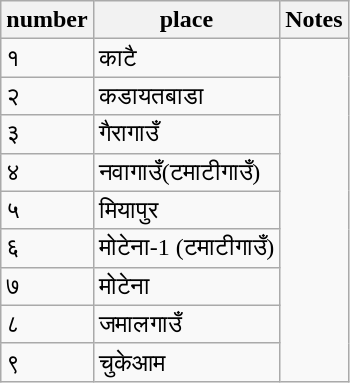<table class="wikitable sortable">
<tr>
<th>number</th>
<th>place</th>
<th class="unsortable">Notes</th>
</tr>
<tr>
<td>१</td>
<td>काटै</td>
</tr>
<tr>
<td>२</td>
<td>कडायतबाडा</td>
</tr>
<tr>
<td>३</td>
<td>गैरागाउँ</td>
</tr>
<tr>
<td>४</td>
<td>नवागाउँ(टमाटीगाउँ)</td>
</tr>
<tr>
<td>५</td>
<td>मियापुर</td>
</tr>
<tr>
<td>६</td>
<td>मोटेना-1 (टमाटीगाउँ)</td>
</tr>
<tr>
<td>७</td>
<td>मोटेना</td>
</tr>
<tr>
<td>८</td>
<td>जमालगाउँ</td>
</tr>
<tr>
<td>९</td>
<td>चुकेआम</td>
</tr>
</table>
